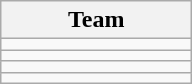<table class="wikitable" style="display:inline-table;">
<tr>
<th width=120>Team</th>
</tr>
<tr>
<td align=center></td>
</tr>
<tr>
<td align=center></td>
</tr>
<tr>
<td align=center></td>
</tr>
<tr>
<td align=center></td>
</tr>
</table>
